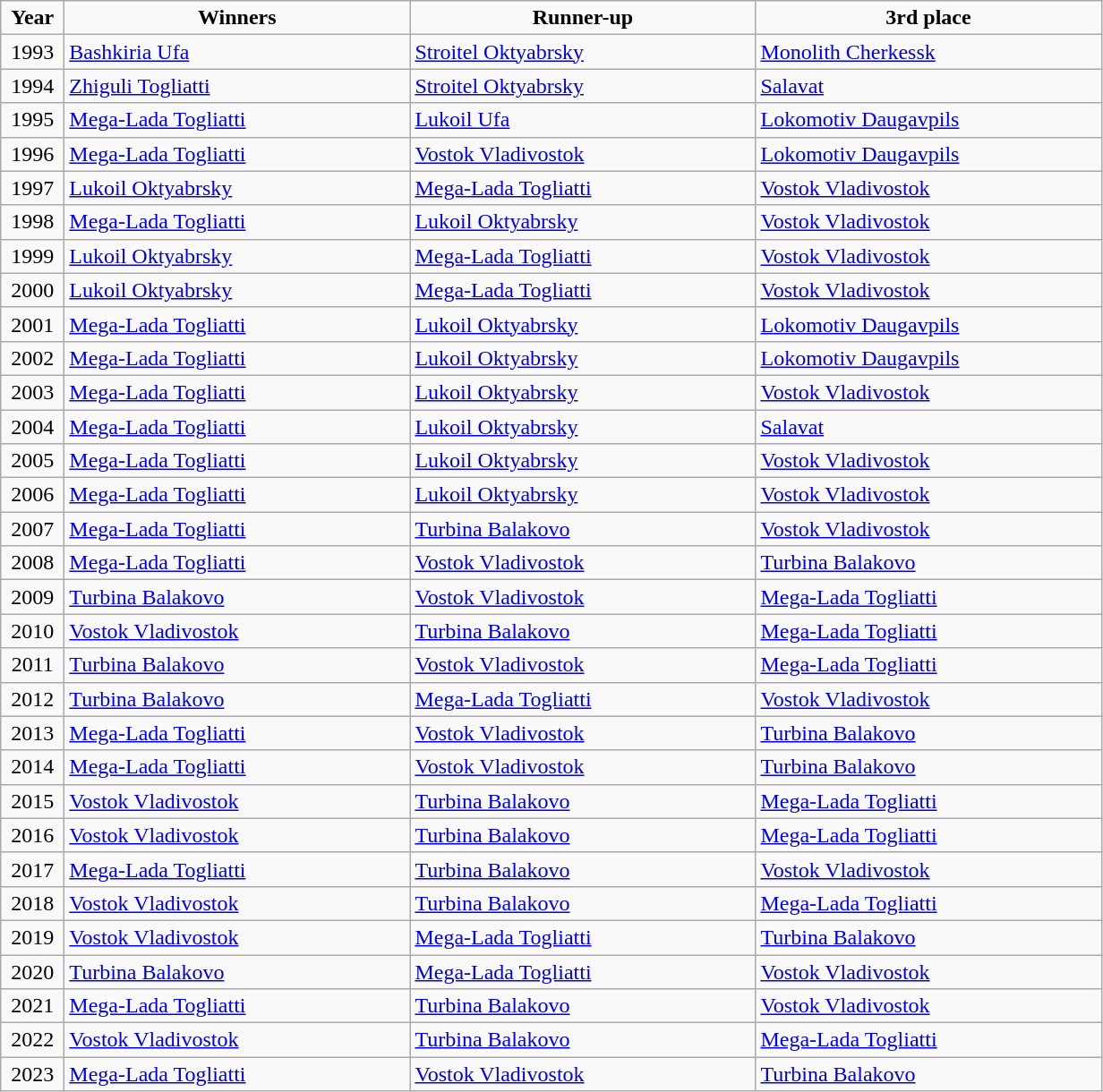<table class="wikitable">
<tr align=center>
<td width=40px  ><strong>Year</strong></td>
<td width=250px ><strong>Winners</strong></td>
<td width=250px ><strong>Runner-up</strong></td>
<td width=250px ><strong>3rd place</strong></td>
</tr>
<tr>
<td align=center>1993</td>
<td><a href='#'>Bashkiria Ufa</a></td>
<td><a href='#'>Stroitel Oktyabrsky</a></td>
<td><a href='#'>Monolith Cherkessk</a></td>
</tr>
<tr>
<td align=center>1994</td>
<td><a href='#'>Zhiguli Togliatti</a></td>
<td><a href='#'>Stroitel Oktyabrsky</a></td>
<td><a href='#'>Salavat</a></td>
</tr>
<tr>
<td align=center>1995</td>
<td><a href='#'>Mega-Lada Togliatti</a></td>
<td><a href='#'>Lukoil Ufa</a></td>
<td><a href='#'>Lokomotiv Daugavpils</a></td>
</tr>
<tr>
<td align=center>1996</td>
<td><a href='#'>Mega-Lada Togliatti</a></td>
<td><a href='#'>Vostok Vladivostok</a></td>
<td><a href='#'>Lokomotiv Daugavpils</a></td>
</tr>
<tr>
<td align=center>1997</td>
<td><a href='#'>Lukoil Oktyabrsky</a></td>
<td><a href='#'>Mega-Lada Togliatti</a></td>
<td><a href='#'>Vostok Vladivostok</a></td>
</tr>
<tr>
<td align=center>1998</td>
<td><a href='#'>Mega-Lada Togliatti</a></td>
<td><a href='#'>Lukoil Oktyabrsky</a></td>
<td><a href='#'>Vostok Vladivostok</a></td>
</tr>
<tr>
<td align=center>1999</td>
<td><a href='#'>Lukoil Oktyabrsky</a></td>
<td><a href='#'>Mega-Lada Togliatti</a></td>
<td><a href='#'>Vostok Vladivostok</a></td>
</tr>
<tr>
<td align=center>2000</td>
<td><a href='#'>Lukoil Oktyabrsky</a></td>
<td><a href='#'>Mega-Lada Togliatti</a></td>
<td><a href='#'>Vostok Vladivostok</a></td>
</tr>
<tr>
<td align=center>2001</td>
<td><a href='#'>Mega-Lada Togliatti</a></td>
<td><a href='#'>Lukoil Oktyabrsky</a></td>
<td><a href='#'>Lokomotiv Daugavpils</a></td>
</tr>
<tr>
<td align=center>2002</td>
<td><a href='#'>Mega-Lada Togliatti</a></td>
<td><a href='#'>Lukoil Oktyabrsky</a></td>
<td><a href='#'>Lokomotiv Daugavpils</a></td>
</tr>
<tr>
<td align=center>2003</td>
<td><a href='#'>Mega-Lada Togliatti</a></td>
<td><a href='#'>Lukoil Oktyabrsky</a></td>
<td><a href='#'>Vostok Vladivostok</a></td>
</tr>
<tr>
<td align=center>2004</td>
<td><a href='#'>Mega-Lada Togliatti</a></td>
<td><a href='#'>Lukoil Oktyabrsky</a></td>
<td><a href='#'>Salavat</a></td>
</tr>
<tr>
<td align=center>2005</td>
<td><a href='#'>Mega-Lada Togliatti</a></td>
<td><a href='#'>Lukoil Oktyabrsky</a></td>
<td><a href='#'>Vostok Vladivostok</a></td>
</tr>
<tr>
<td align=center>2006</td>
<td><a href='#'>Mega-Lada Togliatti</a></td>
<td><a href='#'>Lukoil Oktyabrsky</a></td>
<td><a href='#'>Vostok Vladivostok</a></td>
</tr>
<tr>
<td align=center>2007</td>
<td><a href='#'>Mega-Lada Togliatti</a></td>
<td><a href='#'>Turbina Balakovo</a></td>
<td><a href='#'>Vostok Vladivostok</a></td>
</tr>
<tr>
<td align=center>2008</td>
<td><a href='#'>Mega-Lada Togliatti</a></td>
<td><a href='#'>Vostok Vladivostok</a></td>
<td><a href='#'>Turbina Balakovo</a></td>
</tr>
<tr>
<td align=center>2009</td>
<td><a href='#'>Turbina Balakovo</a></td>
<td><a href='#'>Vostok Vladivostok</a></td>
<td><a href='#'>Mega-Lada Togliatti</a></td>
</tr>
<tr>
<td align=center>2010</td>
<td><a href='#'>Vostok Vladivostok</a></td>
<td><a href='#'>Turbina Balakovo</a></td>
<td><a href='#'>Mega-Lada Togliatti</a></td>
</tr>
<tr>
<td align=center>2011</td>
<td><a href='#'>Turbina Balakovo</a></td>
<td><a href='#'>Vostok Vladivostok</a></td>
<td><a href='#'>Mega-Lada Togliatti</a></td>
</tr>
<tr>
<td align=center>2012</td>
<td><a href='#'>Turbina Balakovo</a></td>
<td><a href='#'>Mega-Lada Togliatti</a></td>
<td><a href='#'>Vostok Vladivostok</a></td>
</tr>
<tr>
<td align=center>2013</td>
<td><a href='#'>Mega-Lada Togliatti</a></td>
<td><a href='#'>Vostok Vladivostok</a></td>
<td><a href='#'>Turbina Balakovo</a></td>
</tr>
<tr>
<td align=center>2014</td>
<td><a href='#'>Mega-Lada Togliatti</a></td>
<td><a href='#'>Vostok Vladivostok</a></td>
<td><a href='#'>Turbina Balakovo</a></td>
</tr>
<tr>
<td align=center>2015</td>
<td><a href='#'>Vostok Vladivostok</a></td>
<td><a href='#'>Turbina Balakovo</a></td>
<td><a href='#'>Mega-Lada Togliatti</a></td>
</tr>
<tr>
<td align=center>2016</td>
<td><a href='#'>Vostok Vladivostok</a></td>
<td><a href='#'>Turbina Balakovo</a></td>
<td><a href='#'>Mega-Lada Togliatti</a></td>
</tr>
<tr>
<td align=center>2017</td>
<td><a href='#'>Mega-Lada Togliatti</a></td>
<td><a href='#'>Turbina Balakovo</a></td>
<td><a href='#'>Vostok Vladivostok</a></td>
</tr>
<tr>
<td align=center>2018</td>
<td><a href='#'>Vostok Vladivostok</a></td>
<td><a href='#'>Turbina Balakovo</a></td>
<td><a href='#'>Mega-Lada Togliatti</a></td>
</tr>
<tr>
<td align=center>2019</td>
<td><a href='#'>Vostok Vladivostok</a></td>
<td><a href='#'>Mega-Lada Togliatti</a></td>
<td><a href='#'>Turbina Balakovo</a></td>
</tr>
<tr>
<td align=center>2020</td>
<td><a href='#'>Turbina Balakovo</a></td>
<td><a href='#'>Mega-Lada Togliatti</a></td>
<td><a href='#'>Vostok Vladivostok</a></td>
</tr>
<tr>
<td align=center>2021</td>
<td><a href='#'>Mega-Lada Togliatti</a></td>
<td><a href='#'>Turbina Balakovo</a></td>
<td><a href='#'>Vostok Vladivostok</a></td>
</tr>
<tr>
<td align=center>2022</td>
<td><a href='#'>Vostok Vladivostok</a></td>
<td><a href='#'>Turbina Balakovo</a></td>
<td><a href='#'>Mega-Lada Togliatti</a></td>
</tr>
<tr>
<td align=center>2023</td>
<td><a href='#'>Mega-Lada Togliatti</a></td>
<td><a href='#'>Vostok Vladivostok</a></td>
<td><a href='#'>Turbina Balakovo</a></td>
</tr>
</table>
